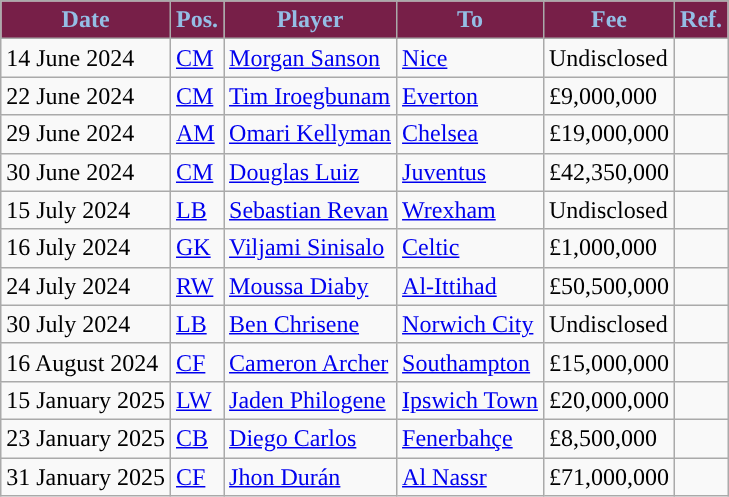<table class="wikitable plainrowheaders sortable">
<tr>
<th style="background:#771F48; color:#94BEE5; ">Date</th>
<th style="background:#771F48; color:#94BEE5; ">Pos.</th>
<th style="background:#771F48; color:#94BEE5; ">Player</th>
<th style="background:#771F48; color:#94BEE5; ">To</th>
<th style="background:#771F48; color:#94BEE5; ">Fee</th>
<th style="background:#771F48; color:#94BEE5; ">Ref.</th>
</tr>
<tr>
<td>14 June 2024</td>
<td><a href='#'>CM</a></td>
<td> <a href='#'>Morgan Sanson</a></td>
<td> <a href='#'>Nice</a></td>
<td>Undisclosed</td>
<td></td>
</tr>
<tr>
<td>22 June 2024</td>
<td><a href='#'>CM</a></td>
<td> <a href='#'>Tim Iroegbunam</a></td>
<td> <a href='#'>Everton</a></td>
<td>£9,000,000</td>
<td></td>
</tr>
<tr>
<td>29 June 2024</td>
<td><a href='#'>AM</a></td>
<td> <a href='#'>Omari Kellyman</a></td>
<td> <a href='#'>Chelsea</a></td>
<td>£19,000,000</td>
<td></td>
</tr>
<tr>
<td>30 June 2024</td>
<td><a href='#'>CM</a></td>
<td> <a href='#'>Douglas Luiz</a></td>
<td> <a href='#'>Juventus</a></td>
<td>£42,350,000</td>
<td></td>
</tr>
<tr>
<td>15 July 2024</td>
<td><a href='#'>LB</a></td>
<td> <a href='#'>Sebastian Revan</a></td>
<td> <a href='#'>Wrexham</a></td>
<td>Undisclosed</td>
<td></td>
</tr>
<tr>
<td>16 July 2024</td>
<td><a href='#'>GK</a></td>
<td> <a href='#'>Viljami Sinisalo</a></td>
<td> <a href='#'>Celtic</a></td>
<td>£1,000,000</td>
<td></td>
</tr>
<tr>
<td>24 July 2024</td>
<td><a href='#'>RW</a></td>
<td> <a href='#'>Moussa Diaby</a></td>
<td> <a href='#'>Al-Ittihad</a></td>
<td>£50,500,000</td>
<td></td>
</tr>
<tr>
<td>30 July 2024</td>
<td><a href='#'>LB</a></td>
<td> <a href='#'>Ben Chrisene</a></td>
<td> <a href='#'>Norwich City</a></td>
<td>Undisclosed</td>
<td></td>
</tr>
<tr>
<td>16 August 2024</td>
<td><a href='#'>CF</a></td>
<td> <a href='#'>Cameron Archer</a></td>
<td> <a href='#'>Southampton</a></td>
<td>£15,000,000</td>
<td></td>
</tr>
<tr>
<td>15 January 2025</td>
<td><a href='#'>LW</a></td>
<td> <a href='#'>Jaden Philogene</a></td>
<td> <a href='#'>Ipswich Town</a></td>
<td>£20,000,000</td>
<td></td>
</tr>
<tr>
<td>23 January 2025</td>
<td><a href='#'>CB</a></td>
<td> <a href='#'>Diego Carlos</a></td>
<td> <a href='#'>Fenerbahçe</a></td>
<td>£8,500,000</td>
<td></td>
</tr>
<tr>
<td>31 January 2025</td>
<td><a href='#'>CF</a></td>
<td> <a href='#'>Jhon Durán</a></td>
<td> <a href='#'>Al Nassr</a></td>
<td>£71,000,000</td>
<td></td>
</tr>
</table>
